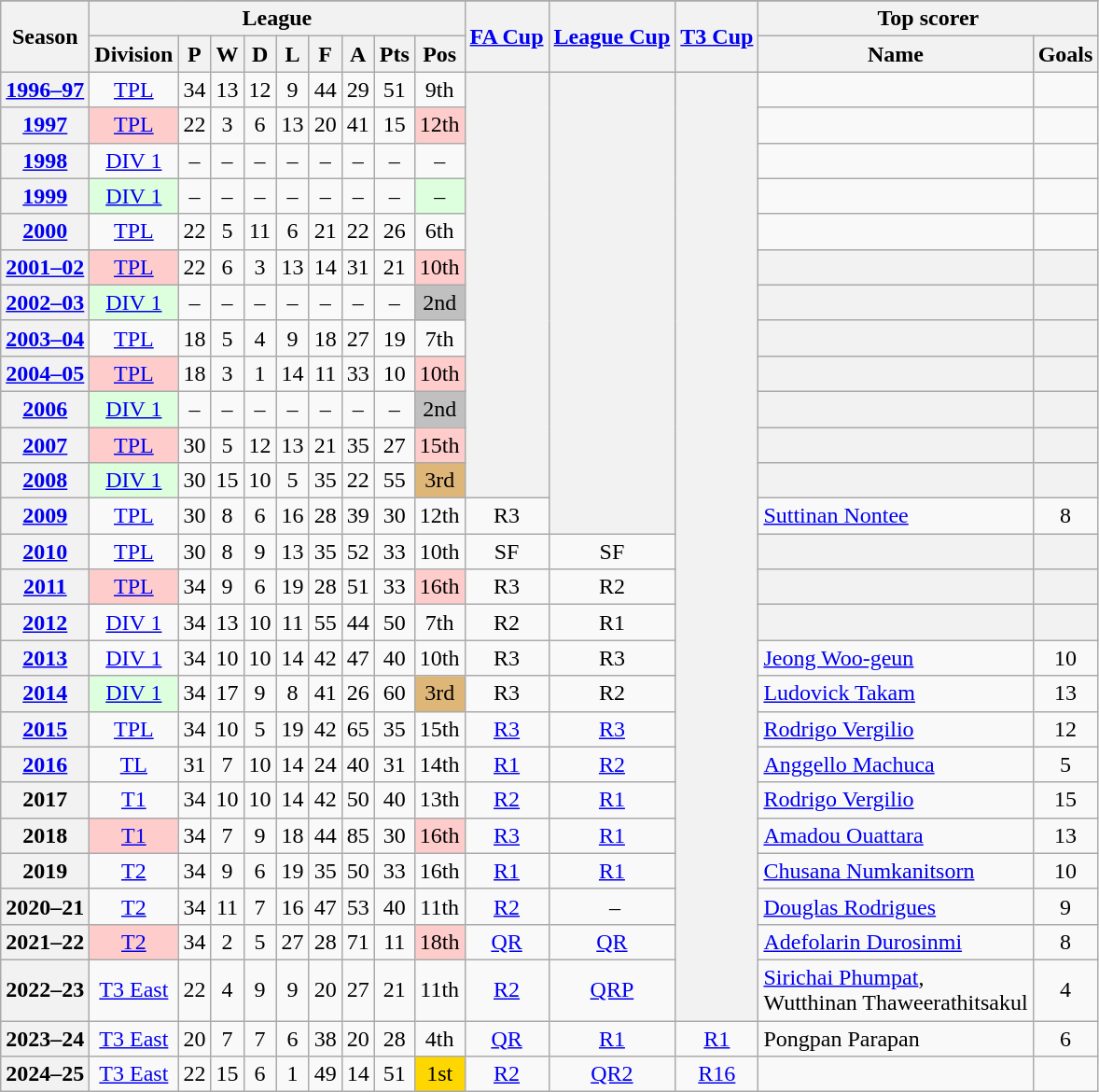<table class="wikitable" style="text-align: center">
<tr>
</tr>
<tr>
<th rowspan="2">Season</th>
<th colspan="9">League</th>
<th rowspan="2"><a href='#'>FA Cup</a></th>
<th rowspan="2"><a href='#'>League Cup</a></th>
<th rowspan="2"><a href='#'>T3 Cup</a></th>
<th colspan="2">Top scorer</th>
</tr>
<tr>
<th>Division</th>
<th>P</th>
<th>W</th>
<th>D</th>
<th>L</th>
<th>F</th>
<th>A</th>
<th>Pts</th>
<th>Pos</th>
<th>Name</th>
<th>Goals</th>
</tr>
<tr>
<th><a href='#'>1996–97</a></th>
<td><a href='#'>TPL</a></td>
<td>34</td>
<td>13</td>
<td>12</td>
<td>9</td>
<td>44</td>
<td>29</td>
<td>51</td>
<td>9th</td>
<th rowspan="12"></th>
<th rowspan="13"></th>
<th rowspan="26"></th>
<td></td>
<td></td>
</tr>
<tr>
<th><a href='#'>1997</a></th>
<td bgcolor="#FFCCCC"><a href='#'>TPL</a></td>
<td>22</td>
<td>3</td>
<td>6</td>
<td>13</td>
<td>20</td>
<td>41</td>
<td>15</td>
<td bgcolor="#FFCCCC">12th</td>
<td></td>
<td></td>
</tr>
<tr>
<th><a href='#'>1998</a></th>
<td><a href='#'>DIV 1</a></td>
<td>–</td>
<td>–</td>
<td>–</td>
<td>–</td>
<td>–</td>
<td>–</td>
<td>–</td>
<td>–</td>
<td></td>
<td></td>
</tr>
<tr>
<th><a href='#'>1999</a></th>
<td bgcolor="#DDFFDD"><a href='#'>DIV 1</a></td>
<td>–</td>
<td>–</td>
<td>–</td>
<td>–</td>
<td>–</td>
<td>–</td>
<td>–</td>
<td bgcolor="#DDFFDD">–</td>
<td></td>
<td></td>
</tr>
<tr>
<th><a href='#'>2000</a></th>
<td><a href='#'>TPL</a></td>
<td>22</td>
<td>5</td>
<td>11</td>
<td>6</td>
<td>21</td>
<td>22</td>
<td>26</td>
<td>6th</td>
<td></td>
<td></td>
</tr>
<tr>
<th><a href='#'>2001–02</a></th>
<td bgcolor="#FFCCCC"><a href='#'>TPL</a></td>
<td>22</td>
<td>6</td>
<td>3</td>
<td>13</td>
<td>14</td>
<td>31</td>
<td>21</td>
<td bgcolor="#FFCCCC">10th</td>
<th></th>
<th></th>
</tr>
<tr>
<th><a href='#'>2002–03</a></th>
<td bgcolor="#DDFFDD"><a href='#'>DIV 1</a></td>
<td>–</td>
<td>–</td>
<td>–</td>
<td>–</td>
<td>–</td>
<td>–</td>
<td>–</td>
<td bgcolor="silver">2nd</td>
<th></th>
<th></th>
</tr>
<tr>
<th><a href='#'>2003–04</a></th>
<td><a href='#'>TPL</a></td>
<td>18</td>
<td>5</td>
<td>4</td>
<td>9</td>
<td>18</td>
<td>27</td>
<td>19</td>
<td>7th</td>
<th></th>
<th></th>
</tr>
<tr>
<th><a href='#'>2004–05</a></th>
<td bgcolor="#FFCCCC"><a href='#'>TPL</a></td>
<td>18</td>
<td>3</td>
<td>1</td>
<td>14</td>
<td>11</td>
<td>33</td>
<td>10</td>
<td bgcolor="#FFCCCC">10th</td>
<th></th>
<th></th>
</tr>
<tr>
<th><a href='#'>2006</a></th>
<td bgcolor="#DDFFDD"><a href='#'>DIV 1</a></td>
<td>–</td>
<td>–</td>
<td>–</td>
<td>–</td>
<td>–</td>
<td>–</td>
<td>–</td>
<td bgcolor="silver">2nd</td>
<th></th>
<th></th>
</tr>
<tr>
<th><a href='#'>2007</a></th>
<td bgcolor="#FFCCCC"><a href='#'>TPL</a></td>
<td>30</td>
<td>5</td>
<td>12</td>
<td>13</td>
<td>21</td>
<td>35</td>
<td>27</td>
<td bgcolor="#FFCCCC">15th</td>
<th></th>
<th></th>
</tr>
<tr>
<th><a href='#'>2008</a></th>
<td bgcolor="#DDFFDD"><a href='#'>DIV 1</a></td>
<td>30</td>
<td>15</td>
<td>10</td>
<td>5</td>
<td>35</td>
<td>22</td>
<td>55</td>
<td bgcolor="#deb678">3rd</td>
<th></th>
<th></th>
</tr>
<tr>
<th><a href='#'>2009</a></th>
<td><a href='#'>TPL</a></td>
<td>30</td>
<td>8</td>
<td>6</td>
<td>16</td>
<td>28</td>
<td>39</td>
<td>30</td>
<td>12th</td>
<td>R3</td>
<td align="left"> <a href='#'>Suttinan Nontee</a></td>
<td>8</td>
</tr>
<tr>
<th><a href='#'>2010</a></th>
<td><a href='#'>TPL</a></td>
<td>30</td>
<td>8</td>
<td>9</td>
<td>13</td>
<td>35</td>
<td>52</td>
<td>33</td>
<td>10th</td>
<td>SF</td>
<td>SF</td>
<th></th>
<th></th>
</tr>
<tr>
<th><a href='#'>2011</a></th>
<td bgcolor="#FFCCCC"><a href='#'>TPL</a></td>
<td>34</td>
<td>9</td>
<td>6</td>
<td>19</td>
<td>28</td>
<td>51</td>
<td>33</td>
<td bgcolor="#FFCCCC">16th</td>
<td>R3</td>
<td>R2</td>
<th></th>
<th></th>
</tr>
<tr>
<th><a href='#'>2012</a></th>
<td><a href='#'>DIV 1</a></td>
<td>34</td>
<td>13</td>
<td>10</td>
<td>11</td>
<td>55</td>
<td>44</td>
<td>50</td>
<td>7th</td>
<td>R2</td>
<td>R1</td>
<th></th>
<th></th>
</tr>
<tr>
<th><a href='#'>2013</a></th>
<td><a href='#'>DIV 1</a></td>
<td>34</td>
<td>10</td>
<td>10</td>
<td>14</td>
<td>42</td>
<td>47</td>
<td>40</td>
<td>10th</td>
<td>R3</td>
<td>R3</td>
<td align="left"> <a href='#'>Jeong Woo-geun</a></td>
<td>10</td>
</tr>
<tr>
<th><a href='#'>2014</a></th>
<td bgcolor="#DDFFDD"><a href='#'>DIV 1</a></td>
<td>34</td>
<td>17</td>
<td>9</td>
<td>8</td>
<td>41</td>
<td>26</td>
<td>60</td>
<td bgcolor="#deb678">3rd</td>
<td>R3</td>
<td>R2</td>
<td align="left"> <a href='#'>Ludovick Takam</a></td>
<td>13</td>
</tr>
<tr>
<th><a href='#'>2015</a></th>
<td><a href='#'>TPL</a></td>
<td>34</td>
<td>10</td>
<td>5</td>
<td>19</td>
<td>42</td>
<td>65</td>
<td>35</td>
<td>15th</td>
<td><a href='#'>R3</a></td>
<td><a href='#'>R3</a></td>
<td align="left"> <a href='#'>Rodrigo Vergilio</a></td>
<td>12</td>
</tr>
<tr>
<th><a href='#'>2016</a></th>
<td><a href='#'>TL</a></td>
<td>31</td>
<td>7</td>
<td>10</td>
<td>14</td>
<td>24</td>
<td>40</td>
<td>31</td>
<td>14th</td>
<td><a href='#'>R1</a></td>
<td><a href='#'>R2</a></td>
<td align="left"> <a href='#'>Anggello Machuca</a></td>
<td>5</td>
</tr>
<tr>
<th>2017</th>
<td><a href='#'>T1</a></td>
<td>34</td>
<td>10</td>
<td>10</td>
<td>14</td>
<td>42</td>
<td>50</td>
<td>40</td>
<td>13th</td>
<td><a href='#'>R2</a></td>
<td><a href='#'>R1</a></td>
<td align="left"> <a href='#'>Rodrigo Vergilio</a></td>
<td>15</td>
</tr>
<tr>
<th>2018</th>
<td bgcolor="#FFCCCC"><a href='#'>T1</a></td>
<td>34</td>
<td>7</td>
<td>9</td>
<td>18</td>
<td>44</td>
<td>85</td>
<td>30</td>
<td bgcolor="#FFCCCC">16th</td>
<td><a href='#'>R3</a></td>
<td><a href='#'>R1</a></td>
<td align="left"> <a href='#'>Amadou Ouattara</a></td>
<td>13</td>
</tr>
<tr>
<th>2019</th>
<td><a href='#'>T2</a></td>
<td>34</td>
<td>9</td>
<td>6</td>
<td>19</td>
<td>35</td>
<td>50</td>
<td>33</td>
<td>16th</td>
<td><a href='#'>R1</a></td>
<td><a href='#'>R1</a></td>
<td align="left"> <a href='#'>Chusana Numkanitsorn</a></td>
<td>10</td>
</tr>
<tr>
<th>2020–21</th>
<td><a href='#'>T2</a></td>
<td>34</td>
<td>11</td>
<td>7</td>
<td>16</td>
<td>47</td>
<td>53</td>
<td>40</td>
<td>11th</td>
<td><a href='#'>R2</a></td>
<td> –</td>
<td align="left"> <a href='#'>Douglas Rodrigues</a></td>
<td>9</td>
</tr>
<tr>
<th>2021–22</th>
<td bgcolor="#FFCCCC"><a href='#'>T2</a></td>
<td>34</td>
<td>2</td>
<td>5</td>
<td>27</td>
<td>28</td>
<td>71</td>
<td>11</td>
<td bgcolor="#FFCCCC">18th</td>
<td><a href='#'>QR</a></td>
<td><a href='#'>QR</a></td>
<td align="left"> <a href='#'>Adefolarin Durosinmi</a></td>
<td>8</td>
</tr>
<tr>
<th>2022–23</th>
<td><a href='#'>T3 East</a></td>
<td>22</td>
<td>4</td>
<td>9</td>
<td>9</td>
<td>20</td>
<td>27</td>
<td>21</td>
<td>11th</td>
<td><a href='#'>R2</a></td>
<td><a href='#'>QRP</a></td>
<td align="left"> <a href='#'>Sirichai Phumpat</a>,<br> Wutthinan Thaweerathitsakul</td>
<td>4</td>
</tr>
<tr>
<th>2023–24</th>
<td><a href='#'>T3 East</a></td>
<td>20</td>
<td>7</td>
<td>7</td>
<td>6</td>
<td>38</td>
<td>20</td>
<td>28</td>
<td>4th</td>
<td><a href='#'>QR</a></td>
<td><a href='#'>R1</a></td>
<td><a href='#'>R1</a></td>
<td align="left"> Pongpan Parapan</td>
<td>6</td>
</tr>
<tr>
<th>2024–25</th>
<td><a href='#'>T3 East</a></td>
<td>22</td>
<td>15</td>
<td>6</td>
<td>1</td>
<td>49</td>
<td>14</td>
<td>51</td>
<td bgcolor=gold>1st</td>
<td><a href='#'>R2</a></td>
<td><a href='#'>QR2</a></td>
<td><a href='#'>R16</a></td>
<td align="left"></td>
<td></td>
</tr>
</table>
